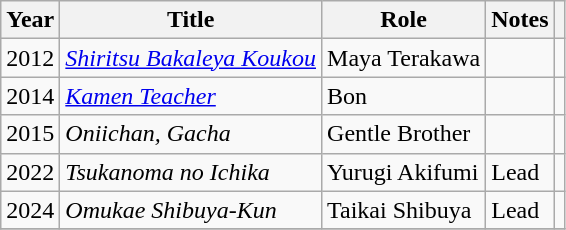<table class="wikitable">
<tr>
<th>Year</th>
<th>Title</th>
<th>Role</th>
<th>Notes</th>
<th></th>
</tr>
<tr>
<td>2012</td>
<td><em><a href='#'>Shiritsu Bakaleya Koukou</a></em></td>
<td>Maya Terakawa</td>
<td></td>
<td></td>
</tr>
<tr>
<td>2014</td>
<td><em><a href='#'>Kamen Teacher</a></em></td>
<td>Bon</td>
<td></td>
<td></td>
</tr>
<tr>
<td>2015</td>
<td><em>Oniichan, Gacha</em></td>
<td>Gentle Brother</td>
<td></td>
<td></td>
</tr>
<tr>
<td>2022</td>
<td><em>Tsukanoma no Ichika</em></td>
<td>Yurugi Akifumi</td>
<td>Lead</td>
<td></td>
</tr>
<tr>
<td>2024</td>
<td><em>Omukae Shibuya-Kun</em></td>
<td>Taikai Shibuya</td>
<td>Lead</td>
<td></td>
</tr>
<tr>
</tr>
</table>
